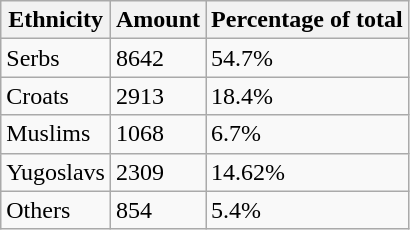<table class="wikitable sortable">
<tr>
<th>Ethnicity</th>
<th>Amount</th>
<th>Percentage of total</th>
</tr>
<tr>
<td>Serbs</td>
<td>8642</td>
<td>54.7%</td>
</tr>
<tr>
<td>Croats</td>
<td>2913</td>
<td>18.4%</td>
</tr>
<tr>
<td>Muslims</td>
<td>1068</td>
<td>6.7%</td>
</tr>
<tr>
<td>Yugoslavs</td>
<td>2309</td>
<td>14.62%</td>
</tr>
<tr>
<td>Others</td>
<td>854</td>
<td>5.4%</td>
</tr>
</table>
